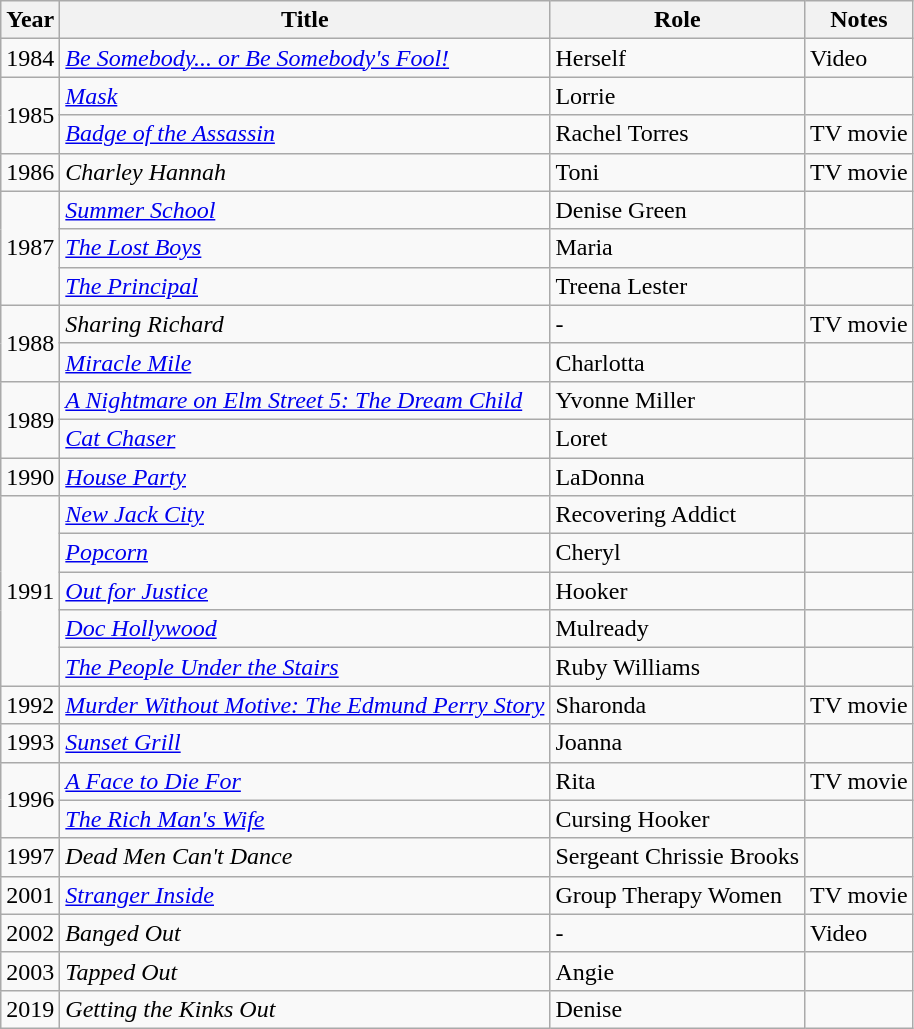<table class="wikitable sortable">
<tr>
<th>Year</th>
<th>Title</th>
<th>Role</th>
<th>Notes</th>
</tr>
<tr>
<td>1984</td>
<td><em><a href='#'>Be Somebody... or Be Somebody's Fool!</a></em></td>
<td>Herself</td>
<td>Video</td>
</tr>
<tr>
<td rowspan=2>1985</td>
<td><em><a href='#'>Mask</a></em></td>
<td>Lorrie</td>
<td></td>
</tr>
<tr>
<td><em><a href='#'>Badge of the Assassin</a></em></td>
<td>Rachel Torres</td>
<td>TV movie</td>
</tr>
<tr>
<td>1986</td>
<td><em>Charley Hannah</em></td>
<td>Toni</td>
<td>TV movie</td>
</tr>
<tr>
<td rowspan=3>1987</td>
<td><em><a href='#'>Summer School</a></em></td>
<td>Denise Green</td>
<td></td>
</tr>
<tr>
<td><em><a href='#'>The Lost Boys</a></em></td>
<td>Maria</td>
<td></td>
</tr>
<tr>
<td><em><a href='#'>The Principal</a></em></td>
<td>Treena Lester</td>
<td></td>
</tr>
<tr>
<td rowspan=2>1988</td>
<td><em>Sharing Richard</em></td>
<td>-</td>
<td>TV movie</td>
</tr>
<tr>
<td><em><a href='#'>Miracle Mile</a></em></td>
<td>Charlotta</td>
<td></td>
</tr>
<tr>
<td rowspan=2>1989</td>
<td><em><a href='#'>A Nightmare on Elm Street 5: The Dream Child</a></em></td>
<td>Yvonne Miller</td>
<td></td>
</tr>
<tr>
<td><em><a href='#'>Cat Chaser</a></em></td>
<td>Loret</td>
<td></td>
</tr>
<tr>
<td>1990</td>
<td><em><a href='#'>House Party</a></em></td>
<td>LaDonna</td>
<td></td>
</tr>
<tr>
<td rowspan=5>1991</td>
<td><em><a href='#'>New Jack City</a></em></td>
<td>Recovering Addict</td>
<td></td>
</tr>
<tr>
<td><em><a href='#'>Popcorn</a></em></td>
<td>Cheryl</td>
<td></td>
</tr>
<tr>
<td><em><a href='#'>Out for Justice</a></em></td>
<td>Hooker</td>
<td></td>
</tr>
<tr>
<td><em><a href='#'>Doc Hollywood</a></em></td>
<td>Mulready</td>
<td></td>
</tr>
<tr>
<td><em><a href='#'>The People Under the Stairs</a></em></td>
<td>Ruby Williams</td>
<td></td>
</tr>
<tr>
<td>1992</td>
<td><em><a href='#'>Murder Without Motive: The Edmund Perry Story</a></em></td>
<td>Sharonda</td>
<td>TV movie</td>
</tr>
<tr>
<td>1993</td>
<td><em><a href='#'>Sunset Grill</a></em></td>
<td>Joanna</td>
<td></td>
</tr>
<tr>
<td rowspan=2>1996</td>
<td><em><a href='#'>A Face to Die For</a></em></td>
<td>Rita</td>
<td>TV movie</td>
</tr>
<tr>
<td><em><a href='#'>The Rich Man's Wife</a></em></td>
<td>Cursing Hooker</td>
<td></td>
</tr>
<tr>
<td>1997</td>
<td><em>Dead Men Can't Dance</em></td>
<td>Sergeant Chrissie Brooks</td>
<td></td>
</tr>
<tr>
<td>2001</td>
<td><em><a href='#'>Stranger Inside</a></em></td>
<td>Group Therapy Women</td>
<td>TV movie</td>
</tr>
<tr>
<td>2002</td>
<td><em>Banged Out</em></td>
<td>-</td>
<td>Video</td>
</tr>
<tr>
<td>2003</td>
<td><em>Tapped Out</em></td>
<td>Angie</td>
<td></td>
</tr>
<tr>
<td>2019</td>
<td><em>Getting the Kinks Out</em></td>
<td>Denise</td>
<td></td>
</tr>
</table>
